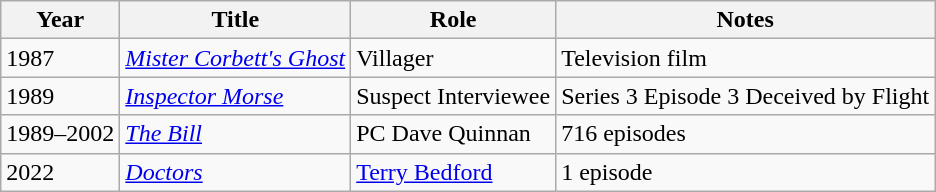<table class="wikitable sortable">
<tr>
<th>Year</th>
<th>Title</th>
<th>Role</th>
<th>Notes</th>
</tr>
<tr>
<td>1987</td>
<td><em><a href='#'>Mister Corbett's Ghost</a></em></td>
<td>Villager</td>
<td>Television film</td>
</tr>
<tr>
<td>1989</td>
<td><em><a href='#'>Inspector Morse</a></em></td>
<td>Suspect Interviewee</td>
<td>Series 3 Episode 3 Deceived by Flight</td>
</tr>
<tr 2006 he appeared in Where The Heart Is as Billy Boothe>
<td>1989–2002</td>
<td><em><a href='#'>The Bill</a></em></td>
<td>PC Dave Quinnan</td>
<td>716 episodes</td>
</tr>
<tr>
<td>2022</td>
<td><em><a href='#'>Doctors</a></em></td>
<td><a href='#'>Terry Bedford</a></td>
<td>1 episode</td>
</tr>
</table>
